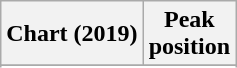<table class="wikitable sortable plainrowheaders" style="text-align:center;">
<tr>
<th align="left">Chart (2019)</th>
<th align="left">Peak<br>position</th>
</tr>
<tr>
</tr>
<tr>
</tr>
</table>
